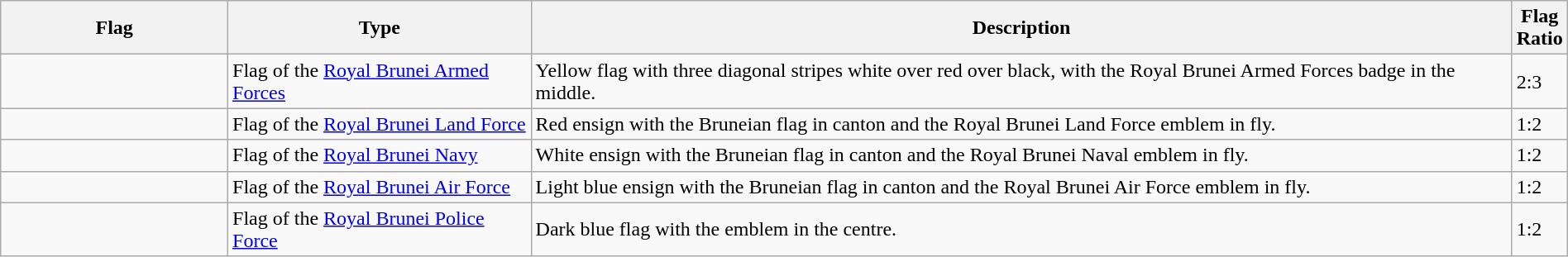<table class=wikitable width=100%>
<tr>
<th width=15%>Flag</th>
<th width=20%>Type</th>
<th width=85%>Description</th>
<th width=15%>Flag Ratio</th>
</tr>
<tr>
<td align=center></td>
<td>Flag of the <a href='#'>Royal Brunei Armed Forces</a></td>
<td>Yellow flag with three diagonal stripes white over red over black, with the Royal Brunei Armed Forces badge in the middle.</td>
<td>2:3</td>
</tr>
<tr>
<td align=center></td>
<td>Flag of the <a href='#'>Royal Brunei Land Force</a></td>
<td>Red ensign with the Bruneian flag in canton and the Royal Brunei Land Force emblem in fly.</td>
<td>1:2</td>
</tr>
<tr>
<td align=center></td>
<td>Flag of the <a href='#'>Royal Brunei Navy</a></td>
<td>White ensign with the Bruneian flag in canton and the Royal Brunei Naval emblem in fly.</td>
<td>1:2</td>
</tr>
<tr>
<td align=center></td>
<td>Flag of the <a href='#'>Royal Brunei Air Force</a></td>
<td>Light blue ensign with the Bruneian flag in canton and the Royal Brunei Air Force emblem in fly.</td>
<td>1:2</td>
</tr>
<tr>
<td align=center></td>
<td>Flag of the <a href='#'>Royal Brunei Police Force</a></td>
<td>Dark blue flag with the emblem in the centre.</td>
<td>1:2</td>
</tr>
</table>
